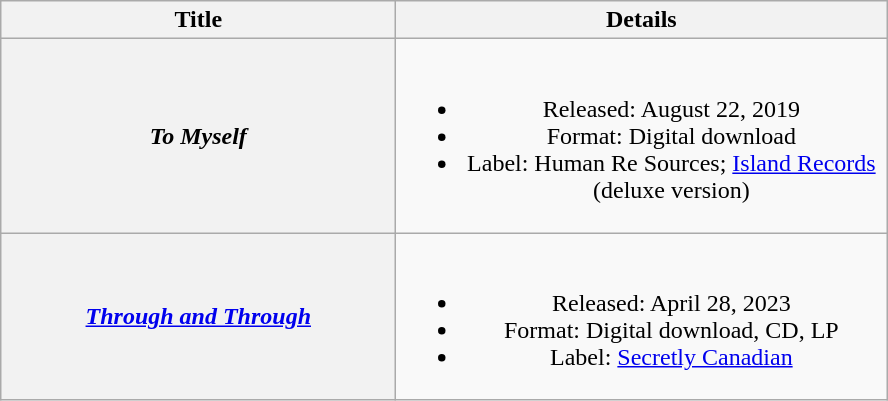<table class="wikitable plainrowheaders" style="text-align:center;">
<tr>
<th scope="col" style="width:16em;">Title</th>
<th scope="col" style="width:20em;">Details</th>
</tr>
<tr>
<th scope="row"><em>To Myself</em></th>
<td><br><ul><li>Released: August 22, 2019</li><li>Format: Digital download</li><li>Label: Human Re Sources; <a href='#'>Island Records</a> (deluxe version)</li></ul></td>
</tr>
<tr>
<th scope="row"><em><a href='#'>Through and Through</a></em></th>
<td><br><ul><li>Released: April 28, 2023</li><li>Format: Digital download, CD, LP</li><li>Label: <a href='#'>Secretly Canadian</a></li></ul></td>
</tr>
</table>
